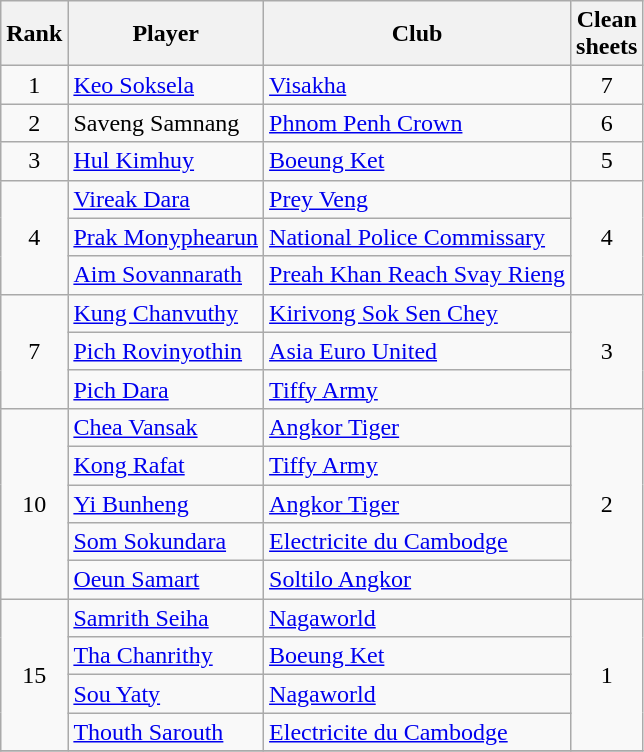<table class="wikitable" style="text-align:center">
<tr>
<th>Rank</th>
<th>Player</th>
<th>Club</th>
<th>Clean<br>sheets</th>
</tr>
<tr>
<td rowspan="1">1</td>
<td align="left"> <a href='#'>Keo Soksela</a></td>
<td align="left"><a href='#'>Visakha</a></td>
<td rowspan="1">7</td>
</tr>
<tr>
<td rowspan="1">2</td>
<td align="left"> Saveng Samnang</td>
<td align="left"><a href='#'>Phnom Penh Crown</a></td>
<td rowspan="1">6</td>
</tr>
<tr>
<td rowspan="1">3</td>
<td align="left"> <a href='#'>Hul Kimhuy</a></td>
<td align="left"><a href='#'>Boeung Ket</a></td>
<td rowspan="1">5</td>
</tr>
<tr>
<td rowspan="3">4</td>
<td align="left"> <a href='#'>Vireak Dara</a></td>
<td align="left"><a href='#'>Prey Veng</a></td>
<td rowspan="3">4</td>
</tr>
<tr>
<td align="left"> <a href='#'>Prak Monyphearun</a></td>
<td align="left"><a href='#'>National Police Commissary</a></td>
</tr>
<tr>
<td align="left"> <a href='#'>Aim Sovannarath</a></td>
<td align="left"><a href='#'>Preah Khan Reach Svay Rieng</a></td>
</tr>
<tr>
<td rowspan="3">7</td>
<td align="left"> <a href='#'>Kung Chanvuthy</a></td>
<td align="left"><a href='#'>Kirivong Sok Sen Chey</a></td>
<td rowspan="3">3</td>
</tr>
<tr>
<td align="left"> <a href='#'>Pich Rovinyothin</a></td>
<td align="left"><a href='#'>Asia Euro United</a></td>
</tr>
<tr>
<td align="left"> <a href='#'>Pich Dara</a></td>
<td align="left"><a href='#'>Tiffy Army</a></td>
</tr>
<tr>
<td rowspan="5">10</td>
<td align="left"> <a href='#'>Chea Vansak</a></td>
<td align="left"><a href='#'>Angkor Tiger</a></td>
<td rowspan="5">2</td>
</tr>
<tr>
<td align="left"> <a href='#'>Kong Rafat</a></td>
<td align="left"><a href='#'>Tiffy Army</a></td>
</tr>
<tr>
<td align="left"> <a href='#'>Yi Bunheng</a></td>
<td align="left"><a href='#'>Angkor Tiger</a></td>
</tr>
<tr>
<td align="left"> <a href='#'>Som Sokundara</a></td>
<td align="left"><a href='#'>Electricite du Cambodge</a></td>
</tr>
<tr>
<td align="left"> <a href='#'>Oeun Samart</a></td>
<td align="left"><a href='#'>Soltilo Angkor</a></td>
</tr>
<tr>
<td rowspan="4">15</td>
<td align="left"> <a href='#'>Samrith Seiha</a></td>
<td align="left"><a href='#'>Nagaworld</a></td>
<td rowspan="4">1</td>
</tr>
<tr>
<td align="left"> <a href='#'>Tha Chanrithy</a></td>
<td align="left"><a href='#'>Boeung Ket</a></td>
</tr>
<tr>
<td align="left"> <a href='#'>Sou Yaty</a></td>
<td align="left"><a href='#'>Nagaworld</a></td>
</tr>
<tr>
<td align="left"> <a href='#'>Thouth Sarouth</a></td>
<td align="left"><a href='#'>Electricite du Cambodge</a></td>
</tr>
<tr>
</tr>
</table>
